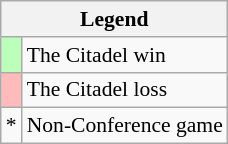<table class="wikitable" style="font-size:90%">
<tr>
<th colspan=2>Legend</th>
</tr>
<tr>
<td style="background:#bfb;"> </td>
<td>The Citadel win</td>
</tr>
<tr>
<td style="background:#fbb;"> </td>
<td>The Citadel loss</td>
</tr>
<tr>
<td>*</td>
<td>Non-Conference game</td>
</tr>
</table>
